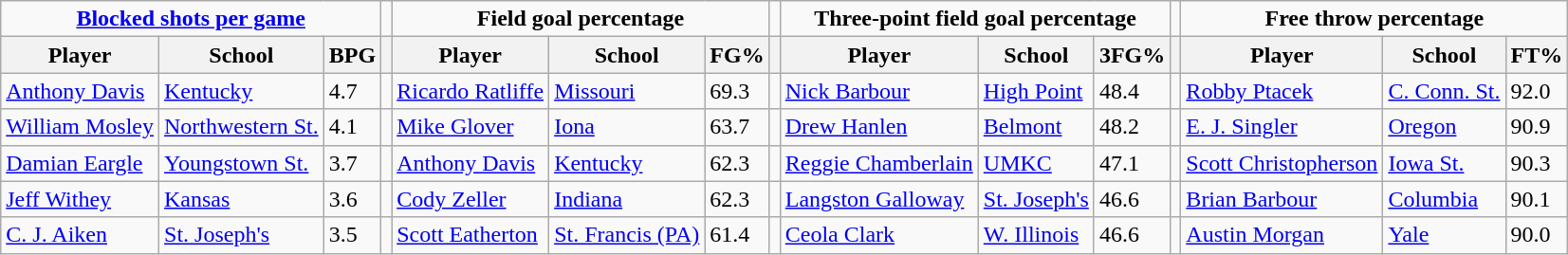<table class="wikitable" style="text-align: left;">
<tr>
<td colspan=3 style="text-align:center;"><strong><a href='#'>Blocked shots per game</a></strong></td>
<td></td>
<td colspan=3 style="text-align:center;"><strong>Field goal percentage</strong></td>
<td></td>
<td colspan=3 style="text-align:center;"><strong>Three-point field goal percentage</strong></td>
<td></td>
<td colspan=3 style="text-align:center;"><strong>Free throw percentage</strong></td>
</tr>
<tr>
<th>Player</th>
<th>School</th>
<th>BPG</th>
<th></th>
<th>Player</th>
<th>School</th>
<th>FG%</th>
<th></th>
<th>Player</th>
<th>School</th>
<th>3FG%</th>
<th></th>
<th>Player</th>
<th>School</th>
<th>FT%</th>
</tr>
<tr>
<td align="left"><a href='#'>Anthony Davis</a></td>
<td><a href='#'>Kentucky</a></td>
<td>4.7</td>
<td></td>
<td><a href='#'>Ricardo Ratliffe</a></td>
<td><a href='#'>Missouri</a></td>
<td>69.3</td>
<td></td>
<td><a href='#'>Nick Barbour</a></td>
<td><a href='#'>High Point</a></td>
<td>48.4</td>
<td></td>
<td><a href='#'>Robby Ptacek</a></td>
<td><a href='#'>C. Conn. St.</a></td>
<td>92.0</td>
</tr>
<tr>
<td align="left"><a href='#'>William Mosley</a></td>
<td><a href='#'>Northwestern St.</a></td>
<td>4.1</td>
<td></td>
<td><a href='#'>Mike Glover</a></td>
<td><a href='#'>Iona</a></td>
<td>63.7</td>
<td></td>
<td><a href='#'>Drew Hanlen</a></td>
<td><a href='#'>Belmont</a></td>
<td>48.2</td>
<td></td>
<td><a href='#'>E. J. Singler</a></td>
<td><a href='#'>Oregon</a></td>
<td>90.9</td>
</tr>
<tr>
<td align="left"><a href='#'>Damian Eargle</a></td>
<td><a href='#'>Youngstown St.</a></td>
<td>3.7</td>
<td></td>
<td><a href='#'>Anthony Davis</a></td>
<td><a href='#'>Kentucky</a></td>
<td>62.3</td>
<td></td>
<td><a href='#'>Reggie Chamberlain</a></td>
<td><a href='#'>UMKC</a></td>
<td>47.1</td>
<td></td>
<td><a href='#'>Scott Christopherson</a></td>
<td><a href='#'>Iowa St.</a></td>
<td>90.3</td>
</tr>
<tr>
<td align="left"><a href='#'>Jeff Withey</a></td>
<td><a href='#'>Kansas</a></td>
<td>3.6</td>
<td></td>
<td><a href='#'>Cody Zeller</a></td>
<td><a href='#'>Indiana</a></td>
<td>62.3</td>
<td></td>
<td><a href='#'>Langston Galloway</a></td>
<td><a href='#'>St. Joseph's</a></td>
<td>46.6</td>
<td></td>
<td><a href='#'>Brian Barbour</a></td>
<td><a href='#'>Columbia</a></td>
<td>90.1</td>
</tr>
<tr>
<td align="left"><a href='#'>C. J. Aiken</a></td>
<td><a href='#'>St. Joseph's</a></td>
<td>3.5</td>
<td></td>
<td><a href='#'>Scott Eatherton</a></td>
<td><a href='#'>St. Francis (PA)</a></td>
<td>61.4</td>
<td></td>
<td><a href='#'>Ceola Clark</a></td>
<td><a href='#'>W. Illinois</a></td>
<td>46.6</td>
<td></td>
<td><a href='#'>Austin Morgan</a></td>
<td><a href='#'>Yale</a></td>
<td>90.0</td>
</tr>
</table>
